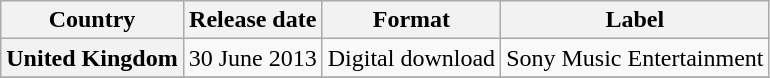<table class="wikitable plainrowheaders">
<tr>
<th scope="col">Country</th>
<th scope="col">Release date</th>
<th scope="col">Format</th>
<th scope="col">Label</th>
</tr>
<tr>
<th scope="row">United Kingdom</th>
<td>30 June 2013</td>
<td>Digital download</td>
<td>Sony Music Entertainment</td>
</tr>
<tr>
</tr>
</table>
